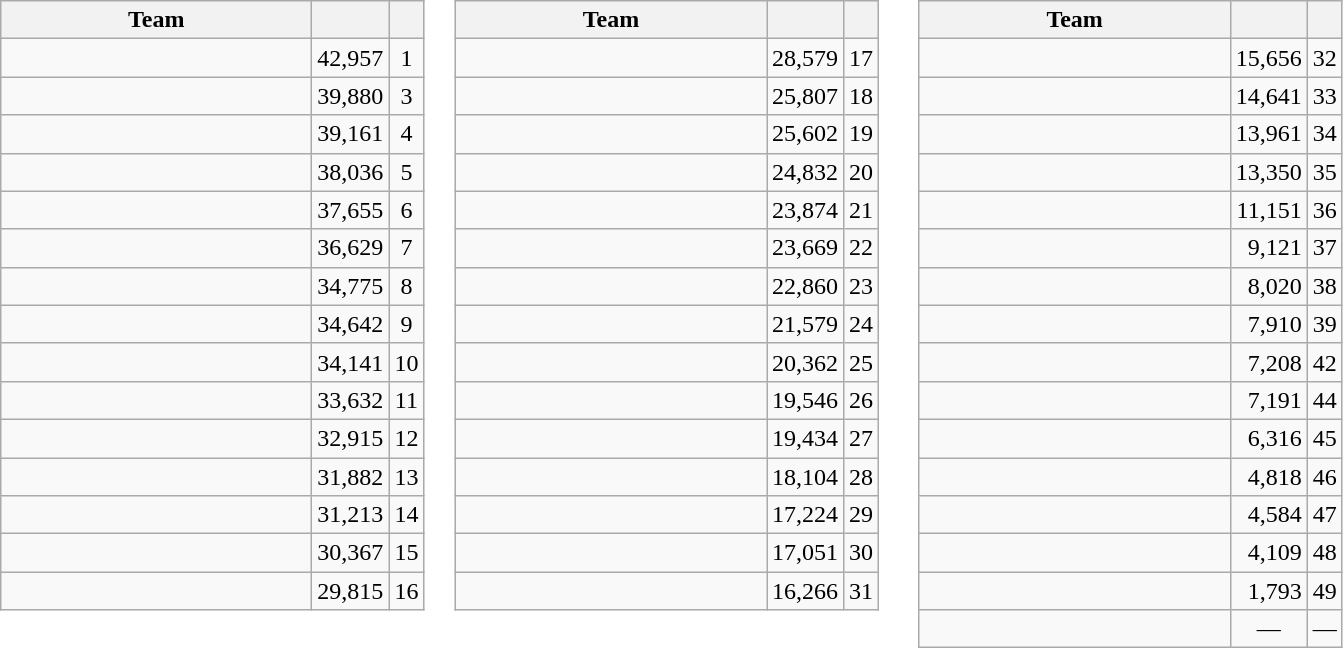<table>
<tr valign=top>
<td><br><table>
<tr valign=top>
<td><br><table class="wikitable">
<tr>
<th width=200>Team</th>
<th></th>
<th></th>
</tr>
<tr>
<td><strong></strong></td>
<td align=right>42,957</td>
<td align=center>1</td>
</tr>
<tr>
<td><strong></strong></td>
<td align=right>39,880</td>
<td align=center>3</td>
</tr>
<tr>
<td><strong></strong></td>
<td align=right>39,161</td>
<td align=center>4</td>
</tr>
<tr>
<td><strong></strong></td>
<td align=right>38,036</td>
<td align=center>5</td>
</tr>
<tr>
<td><strong></strong></td>
<td align=right>37,655</td>
<td align=center>6</td>
</tr>
<tr>
<td></td>
<td align=right>36,629</td>
<td align=center>7</td>
</tr>
<tr>
<td><strong></strong></td>
<td align=right>34,775</td>
<td align=center>8</td>
</tr>
<tr>
<td><strong></strong></td>
<td align=right>34,642</td>
<td align=center>9</td>
</tr>
<tr>
<td></td>
<td align=right>34,141</td>
<td align=center>10</td>
</tr>
<tr>
<td><strong></strong></td>
<td align=right>33,632</td>
<td align=center>11</td>
</tr>
<tr>
<td></td>
<td align=right>32,915</td>
<td align=center>12</td>
</tr>
<tr>
<td></td>
<td align=right>31,882</td>
<td align=center>13</td>
</tr>
<tr>
<td></td>
<td align=right>31,213</td>
<td align=center>14</td>
</tr>
<tr>
<td></td>
<td align=right>30,367</td>
<td align=center>15</td>
</tr>
<tr>
<td></td>
<td align=right>29,815</td>
<td align=center>16</td>
</tr>
</table>
</td>
<td><br><table class="wikitable">
<tr>
<th width=200>Team</th>
<th></th>
<th></th>
</tr>
<tr>
<td></td>
<td align=right>28,579</td>
<td align=center>17</td>
</tr>
<tr>
<td></td>
<td align=right>25,807</td>
<td align=center>18</td>
</tr>
<tr>
<td></td>
<td align=right>25,602</td>
<td align=center>19</td>
</tr>
<tr>
<td></td>
<td align=right>24,832</td>
<td align=center>20</td>
</tr>
<tr>
<td></td>
<td align=right>23,874</td>
<td align=center>21</td>
</tr>
<tr>
<td></td>
<td align=right>23,669</td>
<td align=center>22</td>
</tr>
<tr>
<td></td>
<td align=right>22,860</td>
<td align=center>23</td>
</tr>
<tr>
<td></td>
<td align=right>21,579</td>
<td align=center>24</td>
</tr>
<tr>
<td></td>
<td align=right>20,362</td>
<td align=center>25</td>
</tr>
<tr>
<td></td>
<td align=right>19,546</td>
<td align=center>26</td>
</tr>
<tr>
<td></td>
<td align=right>19,434</td>
<td align=center>27</td>
</tr>
<tr>
<td></td>
<td align=right>18,104</td>
<td align=center>28</td>
</tr>
<tr>
<td></td>
<td align=right>17,224</td>
<td align=center>29</td>
</tr>
<tr>
<td></td>
<td align=right>17,051</td>
<td align=center>30</td>
</tr>
<tr>
<td></td>
<td align=right>16,266</td>
<td align=center>31</td>
</tr>
</table>
</td>
</tr>
</table>
</td>
<td><br><table>
<tr valign=top>
<td><br><table class="wikitable">
<tr>
<th width=200>Team</th>
<th></th>
<th></th>
</tr>
<tr>
<td></td>
<td align=right>15,656</td>
<td align=center>32</td>
</tr>
<tr>
<td></td>
<td align=right>14,641</td>
<td align=center>33</td>
</tr>
<tr>
<td></td>
<td align=right>13,961</td>
<td align=center>34</td>
</tr>
<tr>
<td></td>
<td align=right>13,350</td>
<td align=center>35</td>
</tr>
<tr>
<td></td>
<td align=right>11,151</td>
<td align=center>36</td>
</tr>
<tr>
<td></td>
<td align=right>9,121</td>
<td align=center>37</td>
</tr>
<tr>
<td></td>
<td align=right>8,020</td>
<td align=center>38</td>
</tr>
<tr>
<td></td>
<td align=right>7,910</td>
<td align=center>39</td>
</tr>
<tr>
<td></td>
<td align=right>7,208</td>
<td align=center>42</td>
</tr>
<tr>
<td></td>
<td align=right>7,191</td>
<td align=center>44</td>
</tr>
<tr>
<td></td>
<td align=right>6,316</td>
<td align=center>45</td>
</tr>
<tr>
<td></td>
<td align=right>4,818</td>
<td align=center>46</td>
</tr>
<tr>
<td></td>
<td align=right>4,584</td>
<td align=center>47</td>
</tr>
<tr>
<td></td>
<td align=right>4,109</td>
<td align=center>48</td>
</tr>
<tr>
<td></td>
<td align=right>1,793</td>
<td align=center>49</td>
</tr>
<tr>
<td></td>
<td align=center>—</td>
<td align=center>—</td>
</tr>
</table>
</td>
</tr>
</table>
</td>
</tr>
</table>
